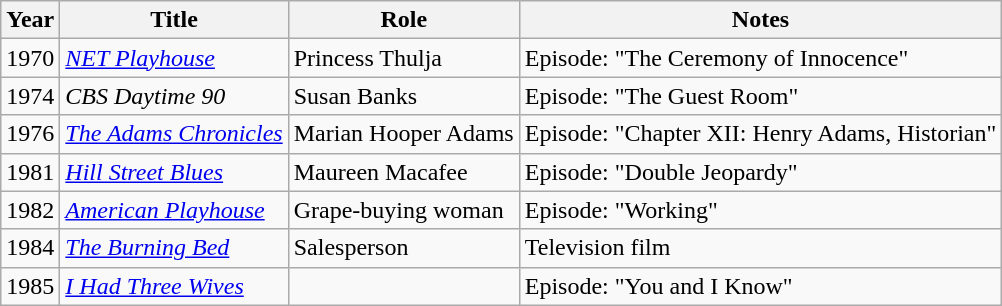<table class="wikitable sortable">
<tr>
<th>Year</th>
<th>Title</th>
<th>Role</th>
<th>Notes</th>
</tr>
<tr>
<td>1970</td>
<td><em><a href='#'>NET Playhouse</a></em></td>
<td>Princess Thulja</td>
<td>Episode: "The Ceremony of Innocence"</td>
</tr>
<tr>
<td>1974</td>
<td><em>CBS Daytime 90</em></td>
<td>Susan Banks</td>
<td>Episode: "The Guest Room"</td>
</tr>
<tr>
<td>1976</td>
<td><em><a href='#'>The Adams Chronicles</a></em></td>
<td>Marian Hooper Adams</td>
<td>Episode: "Chapter XII: Henry Adams, Historian"</td>
</tr>
<tr>
<td>1981</td>
<td><em><a href='#'>Hill Street Blues</a></em></td>
<td>Maureen Macafee</td>
<td>Episode: "Double Jeopardy"</td>
</tr>
<tr>
<td>1982</td>
<td><em><a href='#'>American Playhouse</a></em></td>
<td>Grape-buying woman</td>
<td>Episode: "Working"</td>
</tr>
<tr>
<td>1984</td>
<td><em><a href='#'>The Burning Bed</a></em></td>
<td>Salesperson</td>
<td>Television film</td>
</tr>
<tr>
<td>1985</td>
<td><em><a href='#'>I Had Three Wives</a></em></td>
<td></td>
<td>Episode: "You and I Know"</td>
</tr>
</table>
